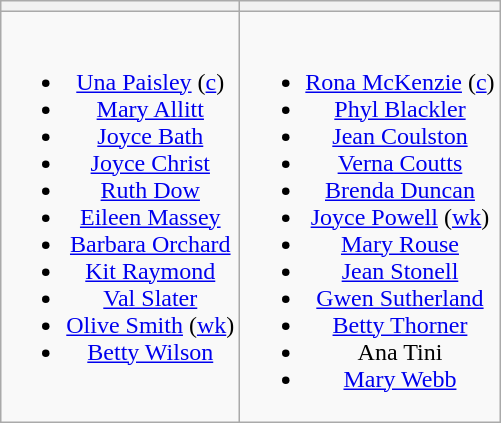<table class="wikitable" style="text-align:center">
<tr>
<th></th>
<th></th>
</tr>
<tr style="vertical-align:top">
<td><br><ul><li><a href='#'>Una Paisley</a> (<a href='#'>c</a>)</li><li><a href='#'>Mary Allitt</a></li><li><a href='#'>Joyce Bath</a></li><li><a href='#'>Joyce Christ</a></li><li><a href='#'>Ruth Dow</a></li><li><a href='#'>Eileen Massey</a></li><li><a href='#'>Barbara Orchard</a></li><li><a href='#'>Kit Raymond</a></li><li><a href='#'>Val Slater</a></li><li><a href='#'>Olive Smith</a> (<a href='#'>wk</a>)</li><li><a href='#'>Betty Wilson</a></li></ul></td>
<td><br><ul><li><a href='#'>Rona McKenzie</a> (<a href='#'>c</a>)</li><li><a href='#'>Phyl Blackler</a></li><li><a href='#'>Jean Coulston</a></li><li><a href='#'>Verna Coutts</a></li><li><a href='#'>Brenda Duncan</a></li><li><a href='#'>Joyce Powell</a> (<a href='#'>wk</a>)</li><li><a href='#'>Mary Rouse</a></li><li><a href='#'>Jean Stonell</a></li><li><a href='#'>Gwen Sutherland</a></li><li><a href='#'>Betty Thorner</a></li><li>Ana Tini</li><li><a href='#'>Mary Webb</a></li></ul></td>
</tr>
</table>
